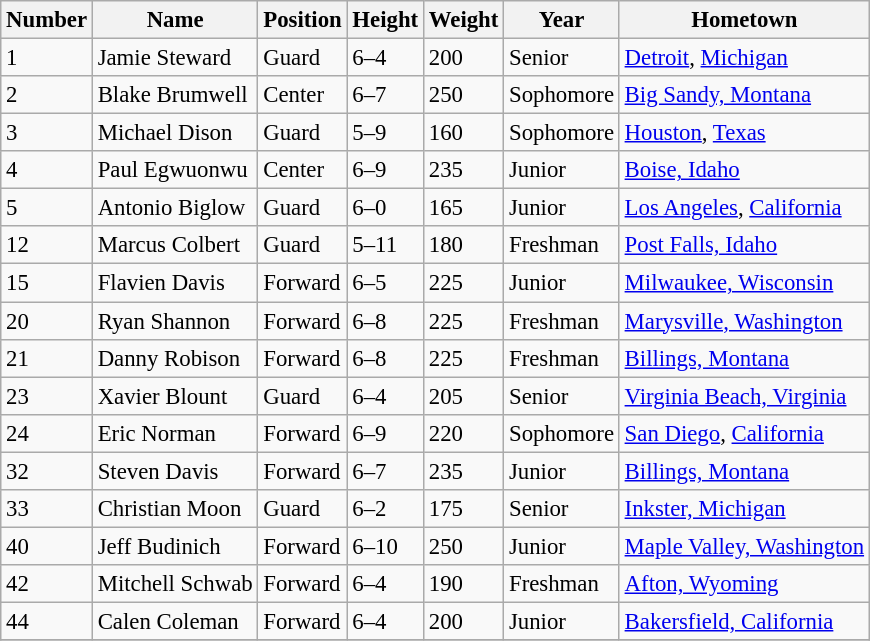<table class="wikitable" style="font-size: 95%;">
<tr>
<th>Number</th>
<th>Name</th>
<th>Position</th>
<th>Height</th>
<th>Weight</th>
<th>Year</th>
<th>Hometown</th>
</tr>
<tr>
<td>1</td>
<td>Jamie Steward</td>
<td>Guard</td>
<td>6–4</td>
<td>200</td>
<td>Senior</td>
<td><a href='#'>Detroit</a>, <a href='#'>Michigan</a></td>
</tr>
<tr>
<td>2</td>
<td>Blake Brumwell</td>
<td>Center</td>
<td>6–7</td>
<td>250</td>
<td>Sophomore</td>
<td><a href='#'>Big Sandy, Montana</a></td>
</tr>
<tr>
<td>3</td>
<td>Michael Dison</td>
<td>Guard</td>
<td>5–9</td>
<td>160</td>
<td>Sophomore</td>
<td><a href='#'>Houston</a>, <a href='#'>Texas</a></td>
</tr>
<tr>
<td>4</td>
<td>Paul Egwuonwu</td>
<td>Center</td>
<td>6–9</td>
<td>235</td>
<td>Junior</td>
<td><a href='#'>Boise, Idaho</a></td>
</tr>
<tr>
<td>5</td>
<td>Antonio Biglow</td>
<td>Guard</td>
<td>6–0</td>
<td>165</td>
<td>Junior</td>
<td><a href='#'>Los Angeles</a>, <a href='#'>California</a></td>
</tr>
<tr>
<td>12</td>
<td>Marcus Colbert</td>
<td>Guard</td>
<td>5–11</td>
<td>180</td>
<td>Freshman</td>
<td><a href='#'>Post Falls, Idaho</a></td>
</tr>
<tr>
<td>15</td>
<td>Flavien Davis</td>
<td>Forward</td>
<td>6–5</td>
<td>225</td>
<td>Junior</td>
<td><a href='#'>Milwaukee, Wisconsin</a></td>
</tr>
<tr>
<td>20</td>
<td>Ryan Shannon</td>
<td>Forward</td>
<td>6–8</td>
<td>225</td>
<td>Freshman</td>
<td><a href='#'>Marysville, Washington</a></td>
</tr>
<tr>
<td>21</td>
<td>Danny Robison</td>
<td>Forward</td>
<td>6–8</td>
<td>225</td>
<td>Freshman</td>
<td><a href='#'>Billings, Montana</a></td>
</tr>
<tr>
<td>23</td>
<td>Xavier Blount</td>
<td>Guard</td>
<td>6–4</td>
<td>205</td>
<td>Senior</td>
<td><a href='#'>Virginia Beach, Virginia</a></td>
</tr>
<tr>
<td>24</td>
<td>Eric Norman</td>
<td>Forward</td>
<td>6–9</td>
<td>220</td>
<td>Sophomore</td>
<td><a href='#'>San Diego</a>, <a href='#'>California</a></td>
</tr>
<tr>
<td>32</td>
<td>Steven Davis</td>
<td>Forward</td>
<td>6–7</td>
<td>235</td>
<td>Junior</td>
<td><a href='#'>Billings, Montana</a></td>
</tr>
<tr>
<td>33</td>
<td>Christian Moon</td>
<td>Guard</td>
<td>6–2</td>
<td>175</td>
<td>Senior</td>
<td><a href='#'>Inkster, Michigan</a></td>
</tr>
<tr>
<td>40</td>
<td>Jeff Budinich</td>
<td>Forward</td>
<td>6–10</td>
<td>250</td>
<td>Junior</td>
<td><a href='#'>Maple Valley, Washington</a></td>
</tr>
<tr>
<td>42</td>
<td>Mitchell Schwab</td>
<td>Forward</td>
<td>6–4</td>
<td>190</td>
<td>Freshman</td>
<td><a href='#'>Afton, Wyoming</a></td>
</tr>
<tr>
<td>44</td>
<td>Calen Coleman</td>
<td>Forward</td>
<td>6–4</td>
<td>200</td>
<td>Junior</td>
<td><a href='#'>Bakersfield, California</a></td>
</tr>
<tr>
</tr>
</table>
